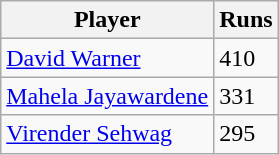<table class="wikitable">
<tr>
<th>Player</th>
<th>Runs</th>
</tr>
<tr>
<td><a href='#'>David Warner</a></td>
<td>410</td>
</tr>
<tr>
<td><a href='#'>Mahela Jayawardene</a></td>
<td>331</td>
</tr>
<tr>
<td><a href='#'>Virender Sehwag</a></td>
<td>295</td>
</tr>
</table>
